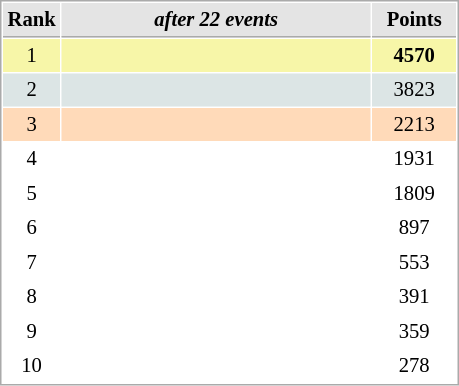<table cellspacing="1" cellpadding="3" style="border:1px solid #AAAAAA;font-size:86%">
<tr style="background-color: #E4E4E4;">
<th style="border-bottom:1px solid #AAAAAA; width: 10px;">Rank</th>
<th style="border-bottom:1px solid #AAAAAA; width: 200px;"><em>after 22 events</em></th>
<th style="border-bottom:1px solid #AAAAAA; width: 50px;">Points</th>
</tr>
<tr style="background:#f7f6a8;">
<td align=center>1</td>
<td><strong></strong> </td>
<td align=center><strong>4570</strong></td>
</tr>
<tr style="background:#dce5e5;">
<td align=center>2</td>
<td></td>
<td align=center>3823</td>
</tr>
<tr style="background:#ffdab9;">
<td align=center>3</td>
<td></td>
<td align=center>2213</td>
</tr>
<tr>
<td align=center>4</td>
<td></td>
<td align=center>1931</td>
</tr>
<tr>
<td align=center>5</td>
<td></td>
<td align=center>1809</td>
</tr>
<tr>
<td align=center>6</td>
<td></td>
<td align=center>897</td>
</tr>
<tr>
<td align=center>7</td>
<td></td>
<td align=center>553</td>
</tr>
<tr>
<td align=center>8</td>
<td></td>
<td align=center>391</td>
</tr>
<tr>
<td align=center>9</td>
<td></td>
<td align=center>359</td>
</tr>
<tr>
<td align=center>10</td>
<td></td>
<td align=center>278</td>
</tr>
</table>
